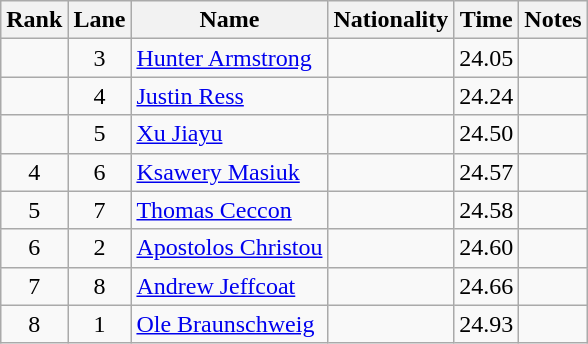<table class="wikitable sortable" style="text-align:center">
<tr>
<th>Rank</th>
<th>Lane</th>
<th>Name</th>
<th>Nationality</th>
<th>Time</th>
<th>Notes</th>
</tr>
<tr>
<td></td>
<td>3</td>
<td align=left><a href='#'>Hunter Armstrong</a></td>
<td align=left></td>
<td>24.05</td>
<td></td>
</tr>
<tr>
<td></td>
<td>4</td>
<td align=left><a href='#'>Justin Ress</a></td>
<td align=left></td>
<td>24.24</td>
<td></td>
</tr>
<tr>
<td></td>
<td>5</td>
<td align=left><a href='#'>Xu Jiayu</a></td>
<td align=left></td>
<td>24.50</td>
<td></td>
</tr>
<tr>
<td>4</td>
<td>6</td>
<td align=left><a href='#'>Ksawery Masiuk</a></td>
<td align=left></td>
<td>24.57</td>
<td></td>
</tr>
<tr>
<td>5</td>
<td>7</td>
<td align=left><a href='#'>Thomas Ceccon</a></td>
<td align=left></td>
<td>24.58</td>
<td></td>
</tr>
<tr>
<td>6</td>
<td>2</td>
<td align=left><a href='#'>Apostolos Christou</a></td>
<td align=left></td>
<td>24.60</td>
<td></td>
</tr>
<tr>
<td>7</td>
<td>8</td>
<td align=left><a href='#'>Andrew Jeffcoat</a></td>
<td align=left></td>
<td>24.66</td>
<td></td>
</tr>
<tr>
<td>8</td>
<td>1</td>
<td align=left><a href='#'>Ole Braunschweig</a></td>
<td align=left></td>
<td>24.93</td>
<td></td>
</tr>
</table>
